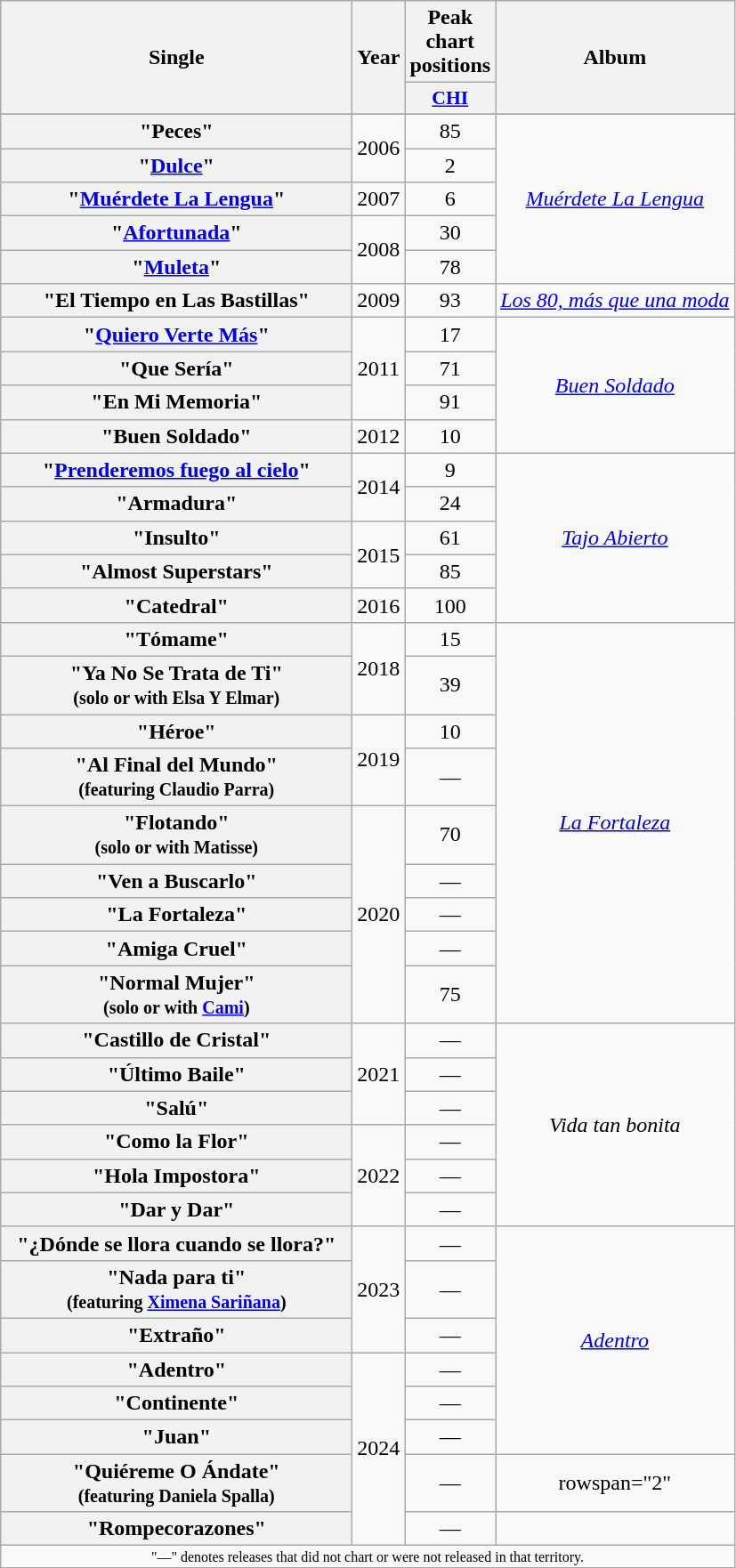<table class="wikitable plainrowheaders" style="text-align:center;" border="1">
<tr>
<th scope="col" rowspan="2" style="width:16em;">Single</th>
<th scope="col" rowspan="2">Year</th>
<th scope="col" colspan="1">Peak chart positions</th>
<th scope="col" rowspan="2">Album</th>
</tr>
<tr>
<th scope="col" style="width:3em;font-size:90%;"><a href='#'>CHI</a><br></th>
</tr>
<tr>
</tr>
<tr>
<th scope="row">"Peces"</th>
<td rowspan=2>2006</td>
<td>85</td>
<td rowspan="5"><em><a href='#'>Muérdete La Lengua</a></em></td>
</tr>
<tr>
<th scope="row">"<a href='#'>Dulce</a>"</th>
<td>2</td>
</tr>
<tr>
<th scope="row">"<a href='#'>Muérdete La Lengua</a>"</th>
<td>2007</td>
<td>6</td>
</tr>
<tr>
<th scope="row">"<a href='#'>Afortunada</a>"</th>
<td rowspan=2>2008</td>
<td>30</td>
</tr>
<tr>
<th scope="row">"<a href='#'>Muleta</a>"</th>
<td>78</td>
</tr>
<tr>
<th scope="row">"El Tiempo en Las Bastillas"</th>
<td rowspan=1>2009</td>
<td>93</td>
<td rowspan="1"><em><a href='#'>Los 80, más que una moda</a></em></td>
</tr>
<tr>
<th scope="row">"<a href='#'>Quiero Verte Más</a>"</th>
<td rowspan=3>2011</td>
<td>17</td>
<td rowspan="4"><em><a href='#'>Buen Soldado</a></em></td>
</tr>
<tr>
<th scope="row">"Que Sería"</th>
<td>71</td>
</tr>
<tr>
<th scope="row">"En Mi Memoria"</th>
<td>91</td>
</tr>
<tr>
<th scope="row">"Buen Soldado"</th>
<td>2012</td>
<td>10</td>
</tr>
<tr>
<th scope="row">"<a href='#'>Prenderemos fuego al cielo</a>"</th>
<td rowspan=2>2014</td>
<td>9</td>
<td rowspan="5"><em><a href='#'>Tajo Abierto</a></em></td>
</tr>
<tr>
<th scope="row">"Armadura"</th>
<td>24</td>
</tr>
<tr>
<th scope="row">"Insulto"</th>
<td rowspan=2>2015</td>
<td>61</td>
</tr>
<tr>
<th scope="row">"Almost Superstars"</th>
<td>85</td>
</tr>
<tr>
<th scope="row">"Catedral"</th>
<td>2016</td>
<td>100</td>
</tr>
<tr>
<th scope="row">"Tómame"</th>
<td rowspan=2>2018</td>
<td>15</td>
<td rowspan="9"><em><a href='#'>La Fortaleza</a></em></td>
</tr>
<tr>
<th scope="row">"Ya No Se Trata de Ti" <br><small>(solo or with Elsa Y Elmar)</small></th>
<td>39</td>
</tr>
<tr>
<th scope="row">"Héroe"</th>
<td rowspan=2>2019</td>
<td>10</td>
</tr>
<tr>
<th scope="row">"Al Final del Mundo" <br><small>(featuring Claudio Parra)</small></th>
<td>—</td>
</tr>
<tr>
<th scope="row">"Flotando" <br><small>(solo or with Matisse)</small></th>
<td rowspan="5">2020</td>
<td>70</td>
</tr>
<tr>
<th scope="row">"Ven a Buscarlo"</th>
<td>—</td>
</tr>
<tr>
<th scope="row">"La Fortaleza"</th>
<td>—</td>
</tr>
<tr>
<th scope="row">"Amiga Cruel"</th>
<td>—</td>
</tr>
<tr>
<th scope="row">"Normal Mujer" <br><small>(solo or with <a href='#'>Cami</a>)</small></th>
<td>75</td>
</tr>
<tr>
<th scope="row">"Castillo de Cristal"</th>
<td rowspan="3">2021</td>
<td>—</td>
<td rowspan="6"><em>Vida tan bonita</em></td>
</tr>
<tr>
<th scope="row">"Último Baile"</th>
<td>—</td>
</tr>
<tr>
<th scope="row">"Salú"</th>
<td>—</td>
</tr>
<tr>
<th scope="row">"Como la Flor"</th>
<td rowspan="3">2022</td>
<td>—</td>
</tr>
<tr>
<th scope="row">"Hola Impostora"</th>
<td>—</td>
</tr>
<tr>
<th scope="row">"Dar y Dar"</th>
<td>—</td>
</tr>
<tr>
<th scope="row">"¿Dónde se llora cuando se llora?"</th>
<td rowspan="3">2023</td>
<td>—</td>
<td rowspan="6"><em><a href='#'>Adentro</a></em></td>
</tr>
<tr>
<th scope="row">"Nada para ti" <br><small>(featuring <a href='#'>Ximena Sariñana</a>)</small></th>
<td>—</td>
</tr>
<tr>
<th scope="row">"Extraño"</th>
<td>—</td>
</tr>
<tr>
<th scope="row">"Adentro"</th>
<td rowspan="5">2024</td>
<td>—</td>
</tr>
<tr>
<th scope="row">"Continente"</th>
<td>—</td>
</tr>
<tr>
<th scope="row">"Juan"</th>
<td>—</td>
</tr>
<tr>
<th scope="row">"Quiéreme O Ándate" <br><small>(featuring Daniela Spalla)</small></th>
<td>—</td>
<td>rowspan="2" </td>
</tr>
<tr>
<th scope="row">"Rompecorazones"</th>
<td>—</td>
</tr>
<tr>
<td align="center" colspan="13" style="font-size:8pt">"—" denotes releases that did not chart or were not released in that territory.</td>
</tr>
</table>
